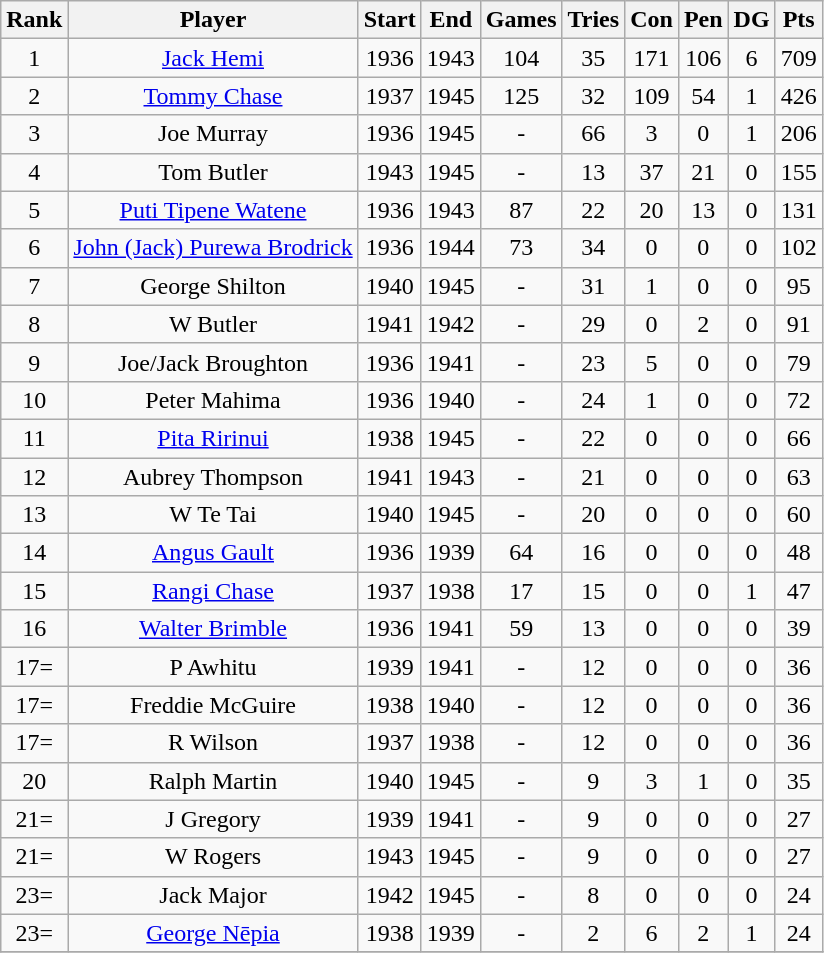<table class="wikitable sortable" style="text-align: center;">
<tr>
<th>Rank</th>
<th>Player</th>
<th>Start</th>
<th>End</th>
<th>Games</th>
<th>Tries</th>
<th>Con</th>
<th>Pen</th>
<th>DG</th>
<th>Pts</th>
</tr>
<tr>
<td>1</td>
<td><a href='#'>Jack Hemi</a></td>
<td>1936</td>
<td>1943</td>
<td>104</td>
<td>35</td>
<td>171</td>
<td>106</td>
<td>6</td>
<td>709</td>
</tr>
<tr>
<td>2</td>
<td><a href='#'>Tommy Chase</a></td>
<td>1937</td>
<td>1945</td>
<td>125</td>
<td>32</td>
<td>109</td>
<td>54</td>
<td>1</td>
<td>426</td>
</tr>
<tr>
<td>3</td>
<td>Joe Murray</td>
<td>1936</td>
<td>1945</td>
<td>-</td>
<td>66</td>
<td>3</td>
<td>0</td>
<td>1</td>
<td>206</td>
</tr>
<tr>
<td>4</td>
<td>Tom Butler</td>
<td>1943</td>
<td>1945</td>
<td>-</td>
<td>13</td>
<td>37</td>
<td>21</td>
<td>0</td>
<td>155</td>
</tr>
<tr>
<td>5</td>
<td><a href='#'>Puti Tipene Watene</a></td>
<td>1936</td>
<td>1943</td>
<td>87</td>
<td>22</td>
<td>20</td>
<td>13</td>
<td>0</td>
<td>131</td>
</tr>
<tr>
<td>6</td>
<td><a href='#'>John (Jack) Purewa Brodrick</a></td>
<td>1936</td>
<td>1944</td>
<td>73</td>
<td>34</td>
<td>0</td>
<td>0</td>
<td>0</td>
<td>102</td>
</tr>
<tr>
<td>7</td>
<td>George Shilton</td>
<td>1940</td>
<td>1945</td>
<td>-</td>
<td>31</td>
<td>1</td>
<td>0</td>
<td>0</td>
<td>95</td>
</tr>
<tr>
<td>8</td>
<td>W Butler</td>
<td>1941</td>
<td>1942</td>
<td>-</td>
<td>29</td>
<td>0</td>
<td>2</td>
<td>0</td>
<td>91</td>
</tr>
<tr>
<td>9</td>
<td>Joe/Jack Broughton</td>
<td>1936</td>
<td>1941</td>
<td>-</td>
<td>23</td>
<td>5</td>
<td>0</td>
<td>0</td>
<td>79</td>
</tr>
<tr>
<td>10</td>
<td>Peter Mahima</td>
<td>1936</td>
<td>1940</td>
<td>-</td>
<td>24</td>
<td>1</td>
<td>0</td>
<td>0</td>
<td>72</td>
</tr>
<tr>
<td>11</td>
<td><a href='#'>Pita Ririnui</a></td>
<td>1938</td>
<td>1945</td>
<td>-</td>
<td>22</td>
<td>0</td>
<td>0</td>
<td>0</td>
<td>66</td>
</tr>
<tr>
<td>12</td>
<td>Aubrey Thompson</td>
<td>1941</td>
<td>1943</td>
<td>-</td>
<td>21</td>
<td>0</td>
<td>0</td>
<td>0</td>
<td>63</td>
</tr>
<tr>
<td>13</td>
<td>W Te Tai</td>
<td>1940</td>
<td>1945</td>
<td>-</td>
<td>20</td>
<td>0</td>
<td>0</td>
<td>0</td>
<td>60</td>
</tr>
<tr>
<td>14</td>
<td><a href='#'>Angus Gault</a></td>
<td>1936</td>
<td>1939</td>
<td>64</td>
<td>16</td>
<td>0</td>
<td>0</td>
<td>0</td>
<td>48</td>
</tr>
<tr>
<td>15</td>
<td><a href='#'>Rangi Chase</a></td>
<td>1937</td>
<td>1938</td>
<td>17</td>
<td>15</td>
<td>0</td>
<td>0</td>
<td>1</td>
<td>47</td>
</tr>
<tr>
<td>16</td>
<td><a href='#'>Walter Brimble</a></td>
<td>1936</td>
<td>1941</td>
<td>59</td>
<td>13</td>
<td>0</td>
<td>0</td>
<td>0</td>
<td>39</td>
</tr>
<tr>
<td>17=</td>
<td>P Awhitu</td>
<td>1939</td>
<td>1941</td>
<td>-</td>
<td>12</td>
<td>0</td>
<td>0</td>
<td>0</td>
<td>36</td>
</tr>
<tr>
<td>17=</td>
<td>Freddie McGuire</td>
<td>1938</td>
<td>1940</td>
<td>-</td>
<td>12</td>
<td>0</td>
<td>0</td>
<td>0</td>
<td>36</td>
</tr>
<tr>
<td>17=</td>
<td>R Wilson</td>
<td>1937</td>
<td>1938</td>
<td>-</td>
<td>12</td>
<td>0</td>
<td>0</td>
<td>0</td>
<td>36</td>
</tr>
<tr>
<td>20</td>
<td>Ralph Martin</td>
<td>1940</td>
<td>1945</td>
<td>-</td>
<td>9</td>
<td>3</td>
<td>1</td>
<td>0</td>
<td>35</td>
</tr>
<tr>
<td>21=</td>
<td>J Gregory</td>
<td>1939</td>
<td>1941</td>
<td>-</td>
<td>9</td>
<td>0</td>
<td>0</td>
<td>0</td>
<td>27</td>
</tr>
<tr>
<td>21=</td>
<td>W Rogers</td>
<td>1943</td>
<td>1945</td>
<td>-</td>
<td>9</td>
<td>0</td>
<td>0</td>
<td>0</td>
<td>27</td>
</tr>
<tr>
<td>23=</td>
<td>Jack Major</td>
<td>1942</td>
<td>1945</td>
<td>-</td>
<td>8</td>
<td>0</td>
<td>0</td>
<td>0</td>
<td>24</td>
</tr>
<tr>
<td>23=</td>
<td><a href='#'>George Nēpia</a></td>
<td>1938</td>
<td>1939</td>
<td>-</td>
<td>2</td>
<td>6</td>
<td>2</td>
<td>1</td>
<td>24</td>
</tr>
<tr>
</tr>
</table>
